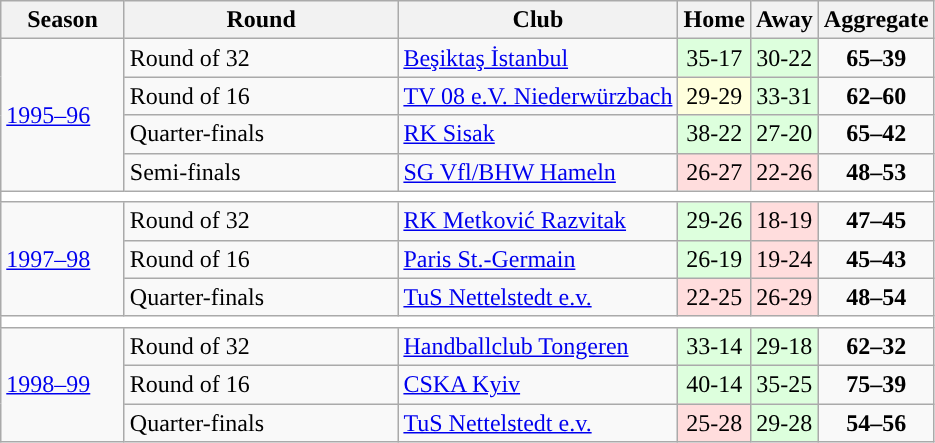<table class="wikitable">
<tr>
<th width=75>Season</th>
<th width=175>Round</th>
<th>Club</th>
<th>Home</th>
<th>Away</th>
<th>Aggregate</th>
</tr>
<tr>
<td rowspan=4><a href='#'>1995–96</a></td>
<td>Round of 32</td>
<td> <a href='#'>Beşiktaş İstanbul</a></td>
<td style="text-align:center; background:#dfd;">35-17</td>
<td style="text-align:center; background:#dfd;">30-22</td>
<td style="text-align:center;"><strong>65–39</strong></td>
</tr>
<tr>
<td>Round of 16</td>
<td> <a href='#'>TV 08 e.V. Niederwürzbach</a></td>
<td style="text-align:center; background:#ffd;">29-29</td>
<td style="text-align:center; background:#dfd;">33-31</td>
<td style="text-align:center;"><strong>62–60</strong></td>
</tr>
<tr>
<td>Quarter-finals</td>
<td> <a href='#'>RK Sisak</a></td>
<td style="text-align:center; background:#dfd;">38-22</td>
<td style="text-align:center; background:#dfd;">27-20</td>
<td style="text-align:center;"><strong>65–42</strong></td>
</tr>
<tr>
<td>Semi-finals</td>
<td> <a href='#'>SG Vfl/BHW Hameln</a></td>
<td style="text-align:center; background:#fdd;">26-27</td>
<td style="text-align:center; background:#fdd;">22-26</td>
<td style="text-align:center;"><strong>48–53</strong></td>
</tr>
<tr>
<td colspan=7 style="text-align: center;" bgcolor=white></td>
</tr>
<tr>
<td rowspan=3><a href='#'>1997–98</a></td>
<td>Round of 32</td>
<td> <a href='#'>RK Metković Razvitak</a></td>
<td style="text-align:center; background:#dfd;">29-26</td>
<td style="text-align:center; background:#fdd;">18-19</td>
<td style="text-align:center;"><strong>47–45</strong></td>
</tr>
<tr>
<td>Round of 16</td>
<td> <a href='#'>Paris St.-Germain</a></td>
<td style="text-align:center; background:#dfd;">26-19</td>
<td style="text-align:center; background:#fdd;">19-24</td>
<td style="text-align:center;"><strong>45–43</strong></td>
</tr>
<tr>
<td>Quarter-finals</td>
<td> <a href='#'>TuS Nettelstedt e.v.</a></td>
<td style="text-align:center; background:#fdd;">22-25</td>
<td style="text-align:center; background:#fdd;">26-29</td>
<td style="text-align:center;"><strong>48–54</strong></td>
</tr>
<tr>
<td colspan=7 style="text-align: center;" bgcolor=white></td>
</tr>
<tr>
<td rowspan=3><a href='#'>1998–99</a></td>
<td>Round of 32</td>
<td> <a href='#'>Handballclub Tongeren</a></td>
<td style="text-align:center; background:#dfd;">33-14</td>
<td style="text-align:center; background:#dfd;">29-18</td>
<td style="text-align:center;"><strong>62–32</strong></td>
</tr>
<tr>
<td>Round of 16</td>
<td> <a href='#'>CSKA Kyiv</a></td>
<td style="text-align:center; background:#dfd;">40-14</td>
<td style="text-align:center; background:#dfd;">35-25</td>
<td style="text-align:center;"><strong>75–39</strong></td>
</tr>
<tr>
<td>Quarter-finals</td>
<td> <a href='#'>TuS Nettelstedt e.v.</a></td>
<td style="text-align:center; background:#fdd;">25-28</td>
<td style="text-align:center; background:#dfd;">29-28</td>
<td style="text-align:center;"><strong>54–56</strong></td>
</tr>
</table>
